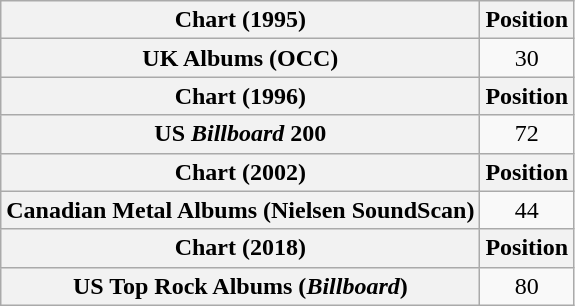<table class="wikitable plainrowheaders" style="text-align:center">
<tr>
<th scope="col">Chart (1995)</th>
<th scope="col">Position</th>
</tr>
<tr>
<th scope="row">UK Albums (OCC)</th>
<td>30</td>
</tr>
<tr>
<th scope="col">Chart (1996)</th>
<th scope="col">Position</th>
</tr>
<tr>
<th scope="row">US <em>Billboard</em> 200</th>
<td>72</td>
</tr>
<tr>
<th>Chart (2002)</th>
<th>Position</th>
</tr>
<tr>
<th scope="row">Canadian Metal Albums (Nielsen SoundScan)</th>
<td>44</td>
</tr>
<tr>
<th scope="col">Chart (2018)</th>
<th scope="col">Position</th>
</tr>
<tr>
<th scope="row">US Top Rock Albums (<em>Billboard</em>)</th>
<td>80</td>
</tr>
</table>
